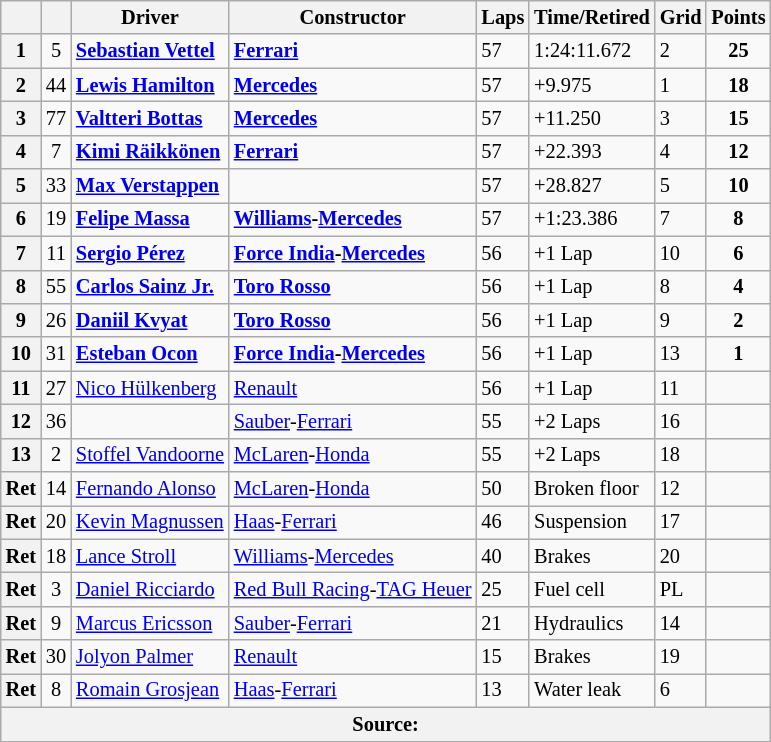<table class="wikitable" style="font-size: 85%;">
<tr>
<th></th>
<th></th>
<th>Driver</th>
<th>Constructor</th>
<th>Laps</th>
<th>Time/Retired</th>
<th>Grid</th>
<th>Points</th>
</tr>
<tr>
<th>1</th>
<td align="center">5</td>
<td> <strong><a href='#'>Sebastian Vettel</a></strong></td>
<td><strong><a href='#'>Ferrari</a></strong></td>
<td>57</td>
<td>1:24:11.672</td>
<td>2</td>
<td align="center"><strong>25</strong></td>
</tr>
<tr>
<th>2</th>
<td align="center">44</td>
<td> <strong><a href='#'>Lewis Hamilton</a></strong></td>
<td><strong><a href='#'>Mercedes</a></strong></td>
<td>57</td>
<td>+9.975</td>
<td>1</td>
<td align="center"><strong>18</strong></td>
</tr>
<tr>
<th>3</th>
<td align="center">77</td>
<td> <strong><a href='#'>Valtteri Bottas</a></strong></td>
<td><strong><a href='#'>Mercedes</a></strong></td>
<td>57</td>
<td>+11.250</td>
<td>3</td>
<td align="center"><strong>15</strong></td>
</tr>
<tr>
<th>4</th>
<td align="center">7</td>
<td> <strong><a href='#'>Kimi Räikkönen</a></strong></td>
<td><strong><a href='#'>Ferrari</a></strong></td>
<td>57</td>
<td>+22.393</td>
<td>4</td>
<td align="center"><strong>12</strong></td>
</tr>
<tr>
<th>5</th>
<td align="center">33</td>
<td> <strong><a href='#'>Max Verstappen</a></strong></td>
<td></td>
<td>57</td>
<td>+28.827</td>
<td>5</td>
<td align=center><strong>10</strong></td>
</tr>
<tr>
<th>6</th>
<td align="center">19</td>
<td> <strong><a href='#'>Felipe Massa</a></strong></td>
<td><strong><a href='#'>Williams</a>-<a href='#'>Mercedes</a></strong></td>
<td>57</td>
<td>+1:23.386</td>
<td>7</td>
<td align="center"><strong>8</strong></td>
</tr>
<tr>
<th>7</th>
<td align="center">11</td>
<td> <strong><a href='#'>Sergio Pérez</a></strong></td>
<td><strong><a href='#'>Force India</a>-<a href='#'>Mercedes</a></strong></td>
<td>56</td>
<td>+1 Lap</td>
<td>10</td>
<td align="center"><strong>6</strong></td>
</tr>
<tr>
<th>8</th>
<td align="center">55</td>
<td> <strong><a href='#'>Carlos Sainz Jr.</a></strong></td>
<td><strong><a href='#'>Toro Rosso</a></strong></td>
<td>56</td>
<td>+1 Lap</td>
<td>8</td>
<td align="center"><strong>4</strong></td>
</tr>
<tr>
<th>9</th>
<td align="center">26</td>
<td> <strong><a href='#'>Daniil Kvyat</a></strong></td>
<td><strong><a href='#'>Toro Rosso</a></strong></td>
<td>56</td>
<td>+1 Lap</td>
<td>9</td>
<td align="center"><strong>2</strong></td>
</tr>
<tr>
<th>10</th>
<td align="center">31</td>
<td> <strong><a href='#'>Esteban Ocon</a></strong></td>
<td><strong><a href='#'>Force India</a>-<a href='#'>Mercedes</a></strong></td>
<td>56</td>
<td>+1 Lap</td>
<td>13</td>
<td align="center"><strong>1</strong></td>
</tr>
<tr>
<th>11</th>
<td align="center">27</td>
<td> <a href='#'>Nico Hülkenberg</a></td>
<td><a href='#'>Renault</a></td>
<td>56</td>
<td>+1 Lap</td>
<td>11</td>
<td></td>
</tr>
<tr>
<th>12</th>
<td align="center">36</td>
<td></td>
<td><a href='#'>Sauber</a>-<a href='#'>Ferrari</a></td>
<td>55</td>
<td>+2 Laps</td>
<td>16</td>
<td></td>
</tr>
<tr>
<th>13</th>
<td align="center">2</td>
<td> <a href='#'>Stoffel Vandoorne</a></td>
<td><a href='#'>McLaren</a>-<a href='#'>Honda</a></td>
<td>55</td>
<td>+2 Laps</td>
<td>18</td>
<td></td>
</tr>
<tr>
<th>Ret</th>
<td align="center">14</td>
<td> <a href='#'>Fernando Alonso</a></td>
<td><a href='#'>McLaren</a>-<a href='#'>Honda</a></td>
<td>50</td>
<td>Broken floor</td>
<td>12</td>
<td></td>
</tr>
<tr>
<th>Ret</th>
<td align="center">20</td>
<td> <a href='#'>Kevin Magnussen</a></td>
<td><a href='#'>Haas</a>-<a href='#'>Ferrari</a></td>
<td>46</td>
<td>Suspension</td>
<td>17</td>
<td></td>
</tr>
<tr>
<th>Ret</th>
<td align="center">18</td>
<td> <a href='#'>Lance Stroll</a></td>
<td><a href='#'>Williams</a>-<a href='#'>Mercedes</a></td>
<td>40</td>
<td>Brakes</td>
<td>20</td>
<td></td>
</tr>
<tr>
<th>Ret</th>
<td align="center">3</td>
<td> <a href='#'>Daniel Ricciardo</a></td>
<td><a href='#'>Red Bull Racing</a>-<a href='#'>TAG Heuer</a></td>
<td>25</td>
<td>Fuel cell</td>
<td>PL</td>
<td></td>
</tr>
<tr>
<th>Ret</th>
<td align="center">9</td>
<td> <a href='#'>Marcus Ericsson</a></td>
<td><a href='#'>Sauber</a>-<a href='#'>Ferrari</a></td>
<td>21</td>
<td>Hydraulics</td>
<td>14</td>
<td></td>
</tr>
<tr>
<th>Ret</th>
<td align="center">30</td>
<td> <a href='#'>Jolyon Palmer</a></td>
<td><a href='#'>Renault</a></td>
<td>15</td>
<td>Brakes</td>
<td>19</td>
<td></td>
</tr>
<tr>
<th>Ret</th>
<td align="center">8</td>
<td> <a href='#'>Romain Grosjean</a></td>
<td><a href='#'>Haas</a>-<a href='#'>Ferrari</a></td>
<td>13</td>
<td>Water leak</td>
<td>6</td>
<td></td>
</tr>
<tr>
<th colspan="8">Source:</th>
</tr>
<tr>
</tr>
</table>
